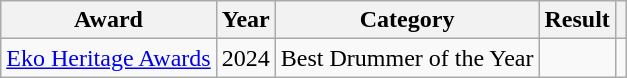<table class="wikitable sortable plainrowheaders">
<tr>
<th scope="col">Award</th>
<th scope="col">Year</th>
<th scope="col">Category</th>
<th scope="col">Result</th>
<th scope="col" class="unsortable"></th>
</tr>
<tr>
<td><a href='#'>Eko Heritage Awards</a></td>
<td>2024</td>
<td>Best Drummer of the Year</td>
<td></td>
<td></td>
</tr>
</table>
